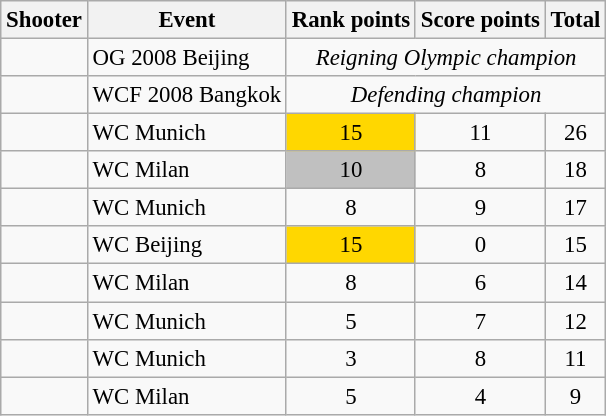<table class="wikitable" style="font-size: 95%">
<tr>
<th>Shooter</th>
<th>Event</th>
<th>Rank points</th>
<th>Score points</th>
<th>Total</th>
</tr>
<tr>
<td></td>
<td>OG 2008 Beijing</td>
<td colspan=3 style="text-align: center"><em>Reigning Olympic champion</em></td>
</tr>
<tr>
<td></td>
<td>WCF 2008 Bangkok</td>
<td colspan=3 style="text-align: center"><em>Defending champion</em></td>
</tr>
<tr>
<td></td>
<td>WC Munich</td>
<td style="text-align: center; background: gold">15</td>
<td style="text-align: center">11</td>
<td style="text-align: center">26</td>
</tr>
<tr>
<td></td>
<td>WC Milan</td>
<td style="text-align: center; background: silver">10</td>
<td style="text-align: center">8</td>
<td style="text-align: center">18</td>
</tr>
<tr>
<td></td>
<td>WC Munich</td>
<td style="text-align: center; background: bronze">8</td>
<td style="text-align: center">9</td>
<td style="text-align: center">17</td>
</tr>
<tr>
<td></td>
<td>WC Beijing</td>
<td style="text-align: center; background: gold">15</td>
<td style="text-align: center">0</td>
<td style="text-align: center">15</td>
</tr>
<tr>
<td></td>
<td>WC Milan</td>
<td style="text-align: center; background: bronze">8</td>
<td style="text-align: center">6</td>
<td style="text-align: center">14</td>
</tr>
<tr>
<td></td>
<td>WC Munich</td>
<td style="text-align: center">5</td>
<td style="text-align: center">7</td>
<td style="text-align: center">12</td>
</tr>
<tr>
<td></td>
<td>WC Munich</td>
<td style="text-align: center">3</td>
<td style="text-align: center">8</td>
<td style="text-align: center">11</td>
</tr>
<tr>
<td></td>
<td>WC Milan</td>
<td style="text-align: center">5</td>
<td style="text-align: center">4</td>
<td style="text-align: center">9</td>
</tr>
</table>
